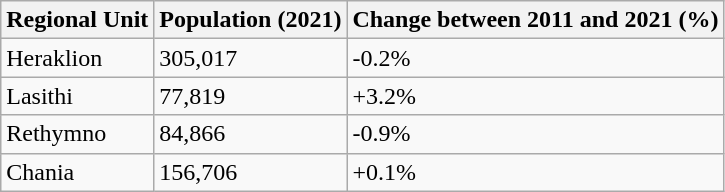<table class="wikitable">
<tr>
<th>Regional Unit</th>
<th>Population (2021)</th>
<th>Change between 2011 and 2021 (%)</th>
</tr>
<tr>
<td>Heraklion</td>
<td>305,017</td>
<td>-0.2%</td>
</tr>
<tr>
<td>Lasithi</td>
<td>77,819</td>
<td>+3.2%</td>
</tr>
<tr>
<td>Rethymno</td>
<td>84,866</td>
<td>-0.9%</td>
</tr>
<tr>
<td>Chania</td>
<td>156,706</td>
<td>+0.1%</td>
</tr>
</table>
